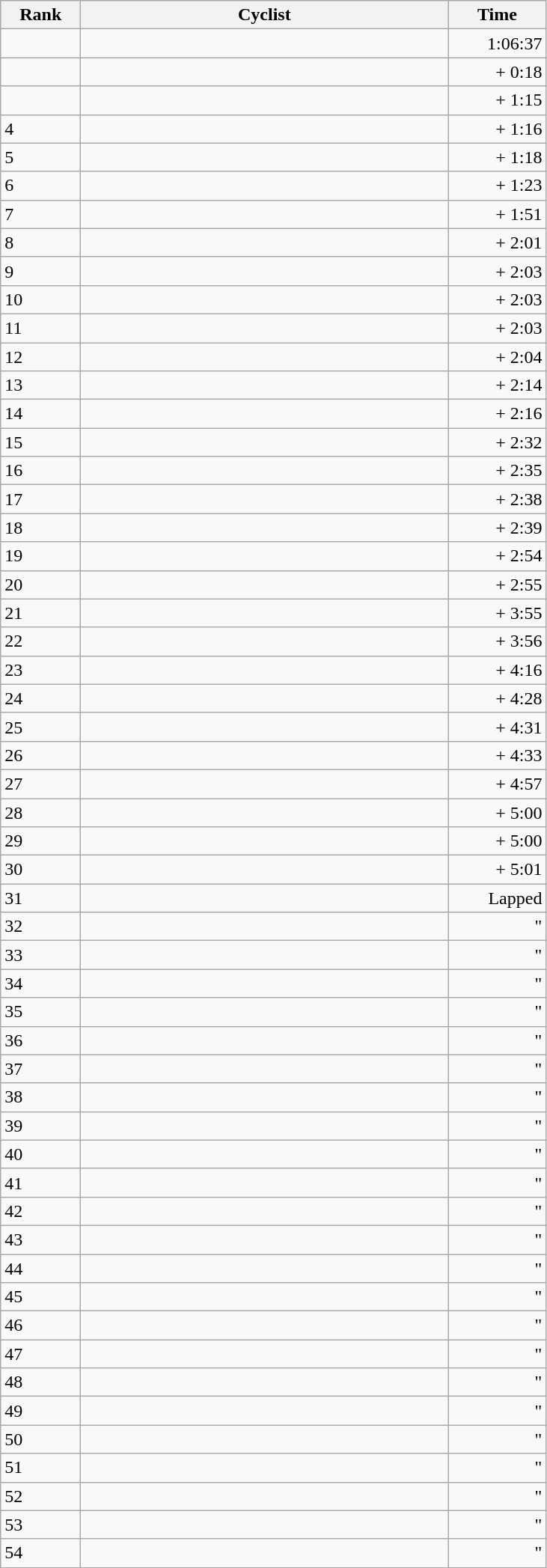<table class="wikitable">
<tr>
<th style="width: 4em;">Rank</th>
<th style="width: 20em;">Cyclist</th>
<th style="width: 5em;">Time</th>
</tr>
<tr>
<td></td>
<td></td>
<td align="right">1:06:37</td>
</tr>
<tr>
<td></td>
<td></td>
<td align="right">+ 0:18</td>
</tr>
<tr>
<td></td>
<td></td>
<td align="right">+ 1:15</td>
</tr>
<tr>
<td>4</td>
<td></td>
<td align="right">+ 1:16</td>
</tr>
<tr>
<td>5</td>
<td></td>
<td align="right">+ 1:18</td>
</tr>
<tr>
<td>6</td>
<td></td>
<td align="right">+ 1:23</td>
</tr>
<tr>
<td>7</td>
<td></td>
<td align="right">+ 1:51</td>
</tr>
<tr>
<td>8</td>
<td></td>
<td align="right">+ 2:01</td>
</tr>
<tr>
<td>9</td>
<td></td>
<td align="right">+ 2:03</td>
</tr>
<tr>
<td>10</td>
<td></td>
<td align="right">+ 2:03</td>
</tr>
<tr>
<td>11</td>
<td></td>
<td align="right">+ 2:03</td>
</tr>
<tr>
<td>12</td>
<td></td>
<td align="right">+ 2:04</td>
</tr>
<tr>
<td>13</td>
<td></td>
<td align="right">+ 2:14</td>
</tr>
<tr>
<td>14</td>
<td></td>
<td align="right">+ 2:16</td>
</tr>
<tr>
<td>15</td>
<td></td>
<td align="right">+ 2:32</td>
</tr>
<tr>
<td>16</td>
<td></td>
<td align="right">+ 2:35</td>
</tr>
<tr>
<td>17</td>
<td></td>
<td align="right">+ 2:38</td>
</tr>
<tr>
<td>18</td>
<td></td>
<td align="right">+ 2:39</td>
</tr>
<tr>
<td>19</td>
<td></td>
<td align="right">+ 2:54</td>
</tr>
<tr>
<td>20</td>
<td></td>
<td align="right">+ 2:55</td>
</tr>
<tr>
<td>21</td>
<td></td>
<td align="right">+ 3:55</td>
</tr>
<tr>
<td>22</td>
<td></td>
<td align="right">+ 3:56</td>
</tr>
<tr>
<td>23</td>
<td></td>
<td align="right">+ 4:16</td>
</tr>
<tr>
<td>24</td>
<td></td>
<td align="right">+ 4:28</td>
</tr>
<tr>
<td>25</td>
<td></td>
<td align="right">+ 4:31</td>
</tr>
<tr>
<td>26</td>
<td></td>
<td align="right">+ 4:33</td>
</tr>
<tr>
<td>27</td>
<td></td>
<td align="right">+ 4:57</td>
</tr>
<tr>
<td>28</td>
<td></td>
<td align="right">+ 5:00</td>
</tr>
<tr>
<td>29</td>
<td></td>
<td align="right">+ 5:00</td>
</tr>
<tr>
<td>30</td>
<td></td>
<td align="right">+ 5:01</td>
</tr>
<tr>
<td>31</td>
<td></td>
<td align="right">Lapped</td>
</tr>
<tr>
<td>32</td>
<td></td>
<td align="right">"</td>
</tr>
<tr>
<td>33</td>
<td></td>
<td align="right">"</td>
</tr>
<tr>
<td>34</td>
<td></td>
<td align="right">"</td>
</tr>
<tr>
<td>35</td>
<td></td>
<td align="right">"</td>
</tr>
<tr>
<td>36</td>
<td></td>
<td align="right">"</td>
</tr>
<tr>
<td>37</td>
<td></td>
<td align="right">"</td>
</tr>
<tr>
<td>38</td>
<td></td>
<td align="right">"</td>
</tr>
<tr>
<td>39</td>
<td></td>
<td align="right">"</td>
</tr>
<tr>
<td>40</td>
<td></td>
<td align="right">"</td>
</tr>
<tr>
<td>41</td>
<td></td>
<td align="right">"</td>
</tr>
<tr>
<td>42</td>
<td></td>
<td align="right">"</td>
</tr>
<tr>
<td>43</td>
<td></td>
<td align="right">"</td>
</tr>
<tr>
<td>44</td>
<td></td>
<td align="right">"</td>
</tr>
<tr>
<td>45</td>
<td></td>
<td align="right">"</td>
</tr>
<tr>
<td>46</td>
<td></td>
<td align="right">"</td>
</tr>
<tr>
<td>47</td>
<td></td>
<td align="right">"</td>
</tr>
<tr>
<td>48</td>
<td></td>
<td align="right">"</td>
</tr>
<tr>
<td>49</td>
<td></td>
<td align="right">"</td>
</tr>
<tr>
<td>50</td>
<td></td>
<td align="right">"</td>
</tr>
<tr>
<td>51</td>
<td></td>
<td align="right">"</td>
</tr>
<tr>
<td>52</td>
<td></td>
<td align="right">"</td>
</tr>
<tr>
<td>53</td>
<td></td>
<td align="right">"</td>
</tr>
<tr>
<td>54</td>
<td></td>
<td align="right">"</td>
</tr>
</table>
